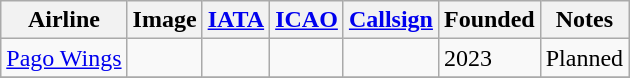<table class="wikitable sortable">
<tr>
<th>Airline</th>
<th>Image</th>
<th><a href='#'>IATA</a></th>
<th><a href='#'>ICAO</a></th>
<th><a href='#'>Callsign</a></th>
<th>Founded</th>
<th>Notes</th>
</tr>
<tr>
<td><a href='#'>Pago Wings</a></td>
<td></td>
<td></td>
<td></td>
<td></td>
<td>2023</td>
<td>Planned</td>
</tr>
<tr>
</tr>
</table>
